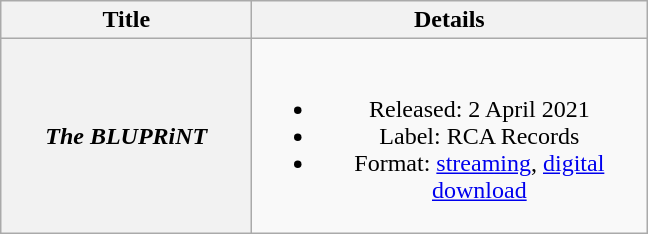<table class="wikitable plainrowheaders" style="text-align:center">
<tr>
<th scope="col" style="width:10em">Title</th>
<th scope="col" style="width:16em">Details</th>
</tr>
<tr>
<th scope="row"><em>The BLUPRiNT</em></th>
<td><br><ul><li>Released: 2 April 2021</li><li>Label: RCA Records</li><li>Format: <a href='#'>streaming</a>, <a href='#'>digital download</a></li></ul></td>
</tr>
</table>
